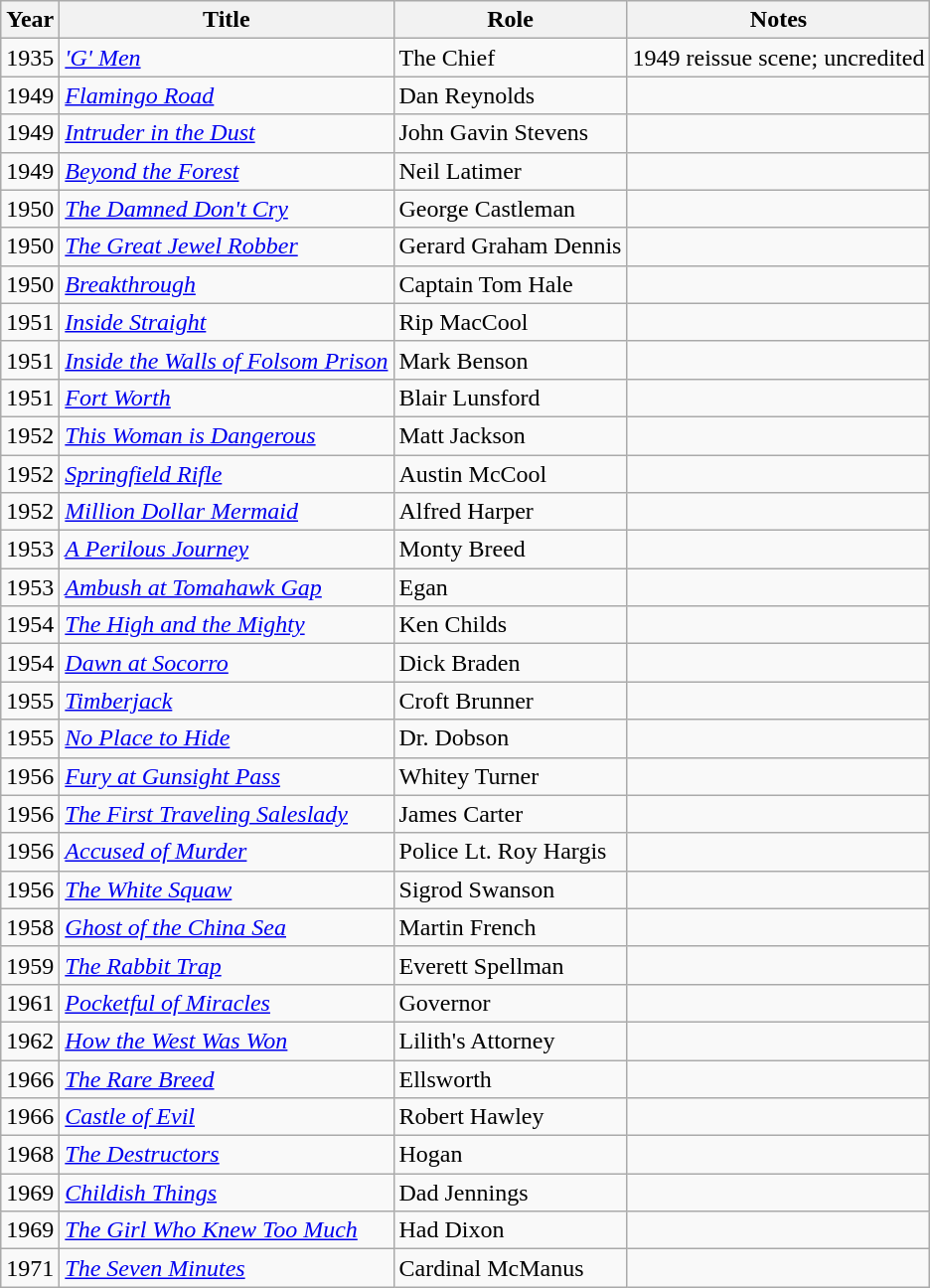<table class="wikitable sortable">
<tr>
<th>Year</th>
<th>Title</th>
<th>Role</th>
<th>Notes</th>
</tr>
<tr>
<td>1935</td>
<td><em><a href='#'>'G' Men</a></em></td>
<td>The Chief</td>
<td>1949 reissue scene; uncredited</td>
</tr>
<tr>
<td>1949</td>
<td><em><a href='#'>Flamingo Road</a></em></td>
<td>Dan Reynolds</td>
<td></td>
</tr>
<tr>
<td>1949</td>
<td><em><a href='#'>Intruder in the Dust</a></em></td>
<td>John Gavin Stevens</td>
<td></td>
</tr>
<tr>
<td>1949</td>
<td><em><a href='#'>Beyond the Forest</a></em></td>
<td>Neil Latimer</td>
<td></td>
</tr>
<tr>
<td>1950</td>
<td><em><a href='#'>The Damned Don't Cry</a></em></td>
<td>George Castleman</td>
<td></td>
</tr>
<tr>
<td>1950</td>
<td><em><a href='#'>The Great Jewel Robber</a></em></td>
<td>Gerard Graham Dennis</td>
<td></td>
</tr>
<tr>
<td>1950</td>
<td><em><a href='#'>Breakthrough</a></em></td>
<td>Captain Tom Hale</td>
<td></td>
</tr>
<tr>
<td>1951</td>
<td><em><a href='#'>Inside Straight</a></em></td>
<td>Rip MacCool</td>
<td></td>
</tr>
<tr>
<td>1951</td>
<td><em><a href='#'>Inside the Walls of Folsom Prison</a></em></td>
<td>Mark Benson</td>
<td></td>
</tr>
<tr>
<td>1951</td>
<td><em><a href='#'>Fort Worth</a></em></td>
<td>Blair Lunsford</td>
<td></td>
</tr>
<tr>
<td>1952</td>
<td><em><a href='#'>This Woman is Dangerous</a></em></td>
<td>Matt Jackson</td>
<td></td>
</tr>
<tr>
<td>1952</td>
<td><em><a href='#'>Springfield Rifle</a></em></td>
<td>Austin McCool</td>
<td></td>
</tr>
<tr>
<td>1952</td>
<td><em><a href='#'>Million Dollar Mermaid</a></em></td>
<td>Alfred Harper</td>
<td></td>
</tr>
<tr>
<td>1953</td>
<td><em><a href='#'>A Perilous Journey</a></em></td>
<td>Monty Breed</td>
<td></td>
</tr>
<tr>
<td>1953</td>
<td><em><a href='#'>Ambush at Tomahawk Gap</a></em></td>
<td>Egan</td>
<td></td>
</tr>
<tr>
<td>1954</td>
<td><em><a href='#'>The High and the Mighty</a></em></td>
<td>Ken Childs</td>
<td></td>
</tr>
<tr>
<td>1954</td>
<td><em><a href='#'>Dawn at Socorro</a></em></td>
<td>Dick Braden</td>
<td></td>
</tr>
<tr>
<td>1955</td>
<td><em><a href='#'>Timberjack</a></em></td>
<td>Croft Brunner</td>
<td></td>
</tr>
<tr>
<td>1955</td>
<td><em><a href='#'>No Place to Hide</a></em></td>
<td>Dr. Dobson</td>
<td></td>
</tr>
<tr>
<td>1956</td>
<td><em><a href='#'>Fury at Gunsight Pass</a></em></td>
<td>Whitey Turner</td>
<td></td>
</tr>
<tr>
<td>1956</td>
<td><em><a href='#'>The First Traveling Saleslady</a></em></td>
<td>James Carter</td>
<td></td>
</tr>
<tr>
<td>1956</td>
<td><em><a href='#'>Accused of Murder</a></em></td>
<td>Police Lt. Roy Hargis</td>
<td></td>
</tr>
<tr>
<td>1956</td>
<td><em><a href='#'>The White Squaw</a></em></td>
<td>Sigrod Swanson</td>
<td></td>
</tr>
<tr>
<td>1958</td>
<td><em><a href='#'>Ghost of the China Sea</a></em></td>
<td>Martin French</td>
<td></td>
</tr>
<tr>
<td>1959</td>
<td><em><a href='#'>The Rabbit Trap</a></em></td>
<td>Everett Spellman</td>
<td></td>
</tr>
<tr>
<td>1961</td>
<td><em><a href='#'>Pocketful of Miracles</a></em></td>
<td>Governor</td>
<td></td>
</tr>
<tr>
<td>1962</td>
<td><em><a href='#'>How the West Was Won</a></em></td>
<td>Lilith's Attorney</td>
<td></td>
</tr>
<tr>
<td>1966</td>
<td><em><a href='#'>The Rare Breed</a></em></td>
<td>Ellsworth</td>
<td></td>
</tr>
<tr>
<td>1966</td>
<td><em><a href='#'>Castle of Evil</a></em></td>
<td>Robert Hawley</td>
<td></td>
</tr>
<tr>
<td>1968</td>
<td><em><a href='#'>The Destructors</a></em></td>
<td>Hogan</td>
<td></td>
</tr>
<tr>
<td>1969</td>
<td><em><a href='#'>Childish Things</a></em></td>
<td>Dad Jennings</td>
<td></td>
</tr>
<tr>
<td>1969</td>
<td><em><a href='#'>The Girl Who Knew Too Much</a></em></td>
<td>Had Dixon</td>
<td></td>
</tr>
<tr>
<td>1971</td>
<td><em><a href='#'>The Seven Minutes</a></em></td>
<td>Cardinal McManus</td>
<td></td>
</tr>
</table>
